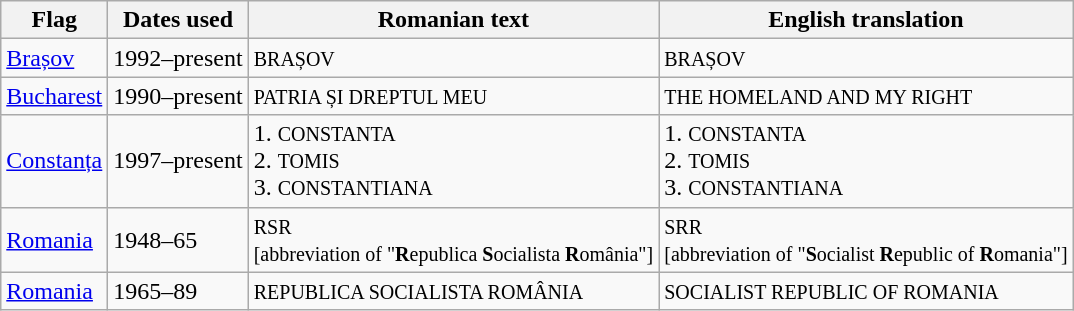<table class="wikitable sortable noresize">
<tr>
<th>Flag</th>
<th>Dates used</th>
<th>Romanian text</th>
<th>English translation</th>
</tr>
<tr>
<td> <a href='#'>Brașov</a></td>
<td>1992–present</td>
<td><small>BRAȘOV</small></td>
<td><small>BRAȘOV</small></td>
</tr>
<tr>
<td> <a href='#'>Bucharest</a></td>
<td>1990–present</td>
<td><small>PATRIA ȘI DREPTUL MEU</small></td>
<td><small>THE HOMELAND AND MY RIGHT</small></td>
</tr>
<tr>
<td> <a href='#'>Constanța</a></td>
<td>1997–present</td>
<td>1. <small>CONSTANTA</small><br>2. <small>TOMIS</small><br>3. <small>CONSTANTIANA</small></td>
<td>1. <small>CONSTANTA</small><br>2. <small>TOMIS</small><br>3. <small>CONSTANTIANA</small></td>
</tr>
<tr>
<td> <a href='#'>Romania</a></td>
<td>1948–65</td>
<td><small>RSR<br>[abbreviation of "<strong>R</strong>epublica <strong>S</strong>ocialista <strong>R</strong>omânia"]</small></td>
<td><small>SRR<br>[abbreviation of "<strong>S</strong>ocialist <strong>R</strong>epublic of <strong>R</strong>omania"]</small></td>
</tr>
<tr>
<td> <a href='#'>Romania</a></td>
<td>1965–89</td>
<td><small>REPUBLICA SOCIALISTA ROMÂNIA</small></td>
<td><small>SOCIALIST REPUBLIC OF ROMANIA</small></td>
</tr>
</table>
